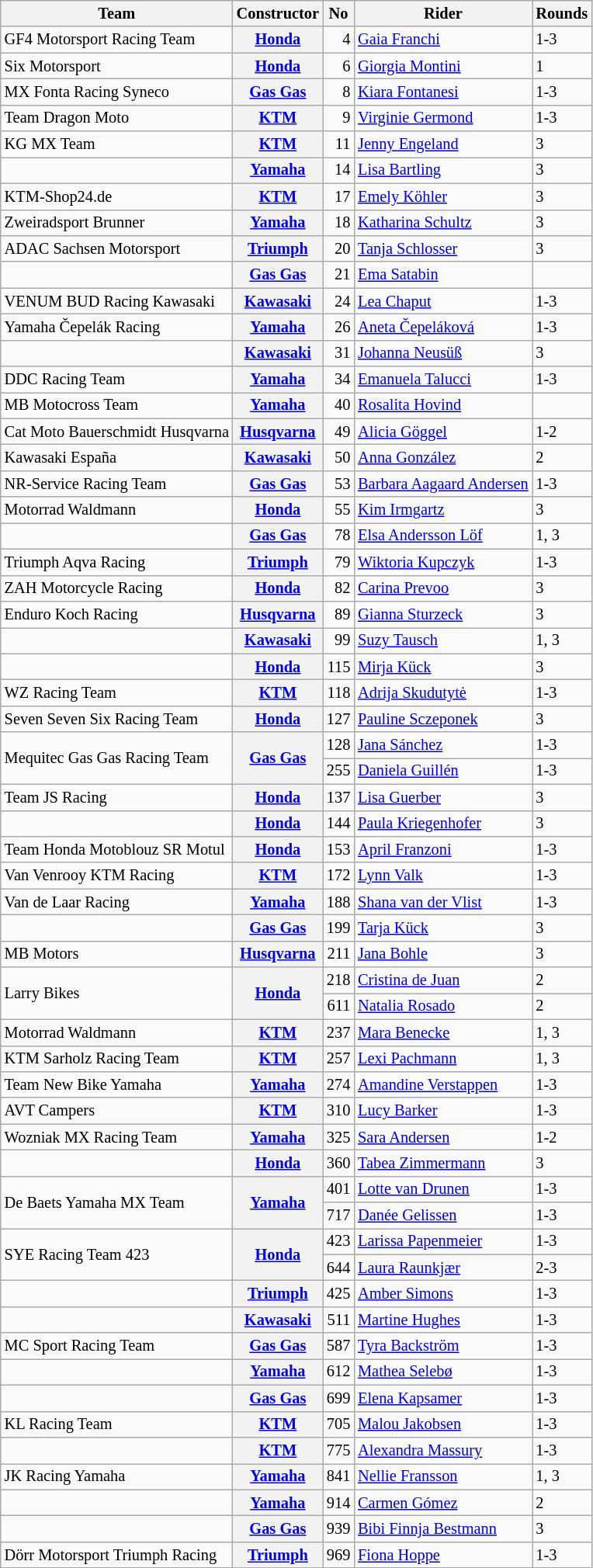<table class="wikitable" style="font-size: 85%;">
<tr>
<th>Team</th>
<th>Constructor</th>
<th>No</th>
<th>Rider</th>
<th>Rounds</th>
</tr>
<tr>
<td>GF4 Motorsport Racing Team</td>
<th><a href='#'>Honda</a></th>
<td align="right">4</td>
<td> <a href='#'>Gaia Franchi</a></td>
<td>1-3</td>
</tr>
<tr>
<td>Six Motorsport</td>
<th><a href='#'>Honda</a></th>
<td align="right">6</td>
<td> <a href='#'>Giorgia Montini</a></td>
<td>1</td>
</tr>
<tr>
<td>MX Fonta Racing Syneco</td>
<th><a href='#'>Gas Gas</a></th>
<td align="right">8</td>
<td> <a href='#'>Kiara Fontanesi</a></td>
<td>1-3</td>
</tr>
<tr>
<td>Team Dragon Moto</td>
<th><a href='#'>KTM</a></th>
<td align="right">9</td>
<td> <a href='#'>Virginie Germond</a></td>
<td>1-3</td>
</tr>
<tr>
<td>KG MX Team</td>
<th><a href='#'>KTM</a></th>
<td align="right">11</td>
<td> <a href='#'>Jenny Engeland</a></td>
<td>3</td>
</tr>
<tr>
<td></td>
<th><a href='#'>Yamaha</a></th>
<td align="right">14</td>
<td> <a href='#'>Lisa Bartling</a></td>
<td>3</td>
</tr>
<tr>
<td>KTM-Shop24.de</td>
<th><a href='#'>KTM</a></th>
<td align="right">17</td>
<td> <a href='#'>Emely Köhler</a></td>
<td>3</td>
</tr>
<tr>
<td>Zweiradsport Brunner</td>
<th><a href='#'>Yamaha</a></th>
<td align="right">18</td>
<td> <a href='#'>Katharina Schultz</a></td>
<td>3</td>
</tr>
<tr>
<td>ADAC Sachsen Motorsport</td>
<th><a href='#'>Triumph</a></th>
<td align="right">20</td>
<td> <a href='#'>Tanja Schlosser</a></td>
<td>3</td>
</tr>
<tr>
<td></td>
<th><a href='#'>Gas Gas</a></th>
<td align="right">21</td>
<td> <a href='#'>Ema Satabin</a></td>
<td></td>
</tr>
<tr>
<td>VENUM BUD Racing Kawasaki</td>
<th><a href='#'>Kawasaki</a></th>
<td align="right">24</td>
<td> <a href='#'>Lea Chaput</a></td>
<td>1-3</td>
</tr>
<tr>
<td>Yamaha Čepelák Racing</td>
<th><a href='#'>Yamaha</a></th>
<td align="right">26</td>
<td> <a href='#'>Aneta Čepeláková</a></td>
<td>1-3</td>
</tr>
<tr>
<td></td>
<th><a href='#'>Kawasaki</a></th>
<td align="right">31</td>
<td> <a href='#'>Johanna Neusüß</a></td>
<td>3</td>
</tr>
<tr>
<td>DDC Racing Team</td>
<th><a href='#'>Yamaha</a></th>
<td align="right">34</td>
<td> <a href='#'>Emanuela Talucci</a></td>
<td>1-3</td>
</tr>
<tr>
<td>MB Motocross Team</td>
<th><a href='#'>Yamaha</a></th>
<td align="right">40</td>
<td> <a href='#'>Rosalita Hovind</a></td>
<td></td>
</tr>
<tr>
<td>Cat Moto Bauerschmidt Husqvarna</td>
<th><a href='#'>Husqvarna</a></th>
<td align="right">49</td>
<td> <a href='#'>Alicia Göggel</a></td>
<td>1-2</td>
</tr>
<tr>
<td>Kawasaki España</td>
<th><a href='#'>Kawasaki</a></th>
<td align="right">50</td>
<td> <a href='#'>Anna González</a></td>
<td>2</td>
</tr>
<tr>
<td>NR-Service Racing Team</td>
<th><a href='#'>Gas Gas</a></th>
<td align="right">53</td>
<td> <a href='#'>Barbara Aagaard Andersen</a></td>
<td>1-3</td>
</tr>
<tr>
<td>Motorrad Waldmann</td>
<th><a href='#'>Honda</a></th>
<td align="right">55</td>
<td> <a href='#'>Kim Irmgartz</a></td>
<td>3</td>
</tr>
<tr>
<td></td>
<th><a href='#'>Gas Gas</a></th>
<td align="right">78</td>
<td> <a href='#'>Elsa Andersson Löf</a></td>
<td>1, 3</td>
</tr>
<tr>
<td>Triumph Aqva Racing</td>
<th><a href='#'>Triumph</a></th>
<td align="right">79</td>
<td> <a href='#'>Wiktoria Kupczyk</a></td>
<td>1-3</td>
</tr>
<tr>
<td>ZAH Motorcycle Racing</td>
<th><a href='#'>Honda</a></th>
<td align="right">82</td>
<td> <a href='#'>Carina Prevoo</a></td>
<td>3</td>
</tr>
<tr>
<td>Enduro Koch Racing</td>
<th><a href='#'>Husqvarna</a></th>
<td align="right">89</td>
<td> <a href='#'>Gianna Sturzeck</a></td>
<td>3</td>
</tr>
<tr>
<td></td>
<th><a href='#'>Kawasaki</a></th>
<td align="right">99</td>
<td> <a href='#'>Suzy Tausch</a></td>
<td>1, 3</td>
</tr>
<tr>
<td></td>
<th><a href='#'>Honda</a></th>
<td align="right">115</td>
<td> <a href='#'>Mirja Kück</a></td>
<td>3</td>
</tr>
<tr>
<td>WZ Racing Team</td>
<th><a href='#'>KTM</a></th>
<td align="right">118</td>
<td> <a href='#'>Adrija Skudutytė</a></td>
<td>1-3</td>
</tr>
<tr>
<td>Seven Seven Six Racing Team</td>
<th><a href='#'>Honda</a></th>
<td align="right">127</td>
<td> <a href='#'>Pauline Sczeponek</a></td>
<td>3</td>
</tr>
<tr>
<td rowspan=2>Mequitec Gas Gas Racing Team</td>
<th rowspan=2><a href='#'>Gas Gas</a></th>
<td align="right">128</td>
<td> <a href='#'>Jana Sánchez</a></td>
<td>1-3</td>
</tr>
<tr>
<td align="right">255</td>
<td> <a href='#'>Daniela Guillén</a></td>
<td>1-3</td>
</tr>
<tr>
<td>Team JS Racing</td>
<th><a href='#'>Honda</a></th>
<td align="right">137</td>
<td> <a href='#'>Lisa Guerber</a></td>
<td>3</td>
</tr>
<tr>
<td></td>
<th><a href='#'>Honda</a></th>
<td align="right">144</td>
<td> <a href='#'>Paula Kriegenhofer</a></td>
<td>3</td>
</tr>
<tr>
<td>Team Honda Motoblouz SR Motul</td>
<th><a href='#'>Honda</a></th>
<td align="right">153</td>
<td> <a href='#'>April Franzoni</a></td>
<td>1-3</td>
</tr>
<tr>
<td>Van Venrooy KTM Racing</td>
<th><a href='#'>KTM</a></th>
<td align="right">172</td>
<td> <a href='#'>Lynn Valk</a></td>
<td>1-3</td>
</tr>
<tr>
<td>Van de Laar Racing</td>
<th><a href='#'>Yamaha</a></th>
<td align="right">188</td>
<td> <a href='#'>Shana van der Vlist</a></td>
<td>1-3</td>
</tr>
<tr>
<td></td>
<th><a href='#'>Gas Gas</a></th>
<td align="right">199</td>
<td> <a href='#'>Tarja Kück</a></td>
<td>3</td>
</tr>
<tr>
<td>MB Motors</td>
<th><a href='#'>Husqvarna</a></th>
<td align="right">211</td>
<td> <a href='#'>Jana Bohle</a></td>
<td>3</td>
</tr>
<tr>
<td rowspan=2>Larry Bikes</td>
<th rowspan=2><a href='#'>Honda</a></th>
<td align="right">218</td>
<td> <a href='#'>Cristina de Juan</a></td>
<td>2</td>
</tr>
<tr>
<td align="right">611</td>
<td> <a href='#'>Natalia Rosado</a></td>
<td>2</td>
</tr>
<tr>
<td>Motorrad Waldmann</td>
<th><a href='#'>KTM</a></th>
<td align="right">237</td>
<td> <a href='#'>Mara Benecke</a></td>
<td>1, 3</td>
</tr>
<tr>
<td>KTM Sarholz Racing Team</td>
<th><a href='#'>KTM</a></th>
<td align="right">257</td>
<td> <a href='#'>Lexi Pachmann</a></td>
<td>1, 3</td>
</tr>
<tr>
<td>Team New Bike Yamaha</td>
<th><a href='#'>Yamaha</a></th>
<td align="right">274</td>
<td> <a href='#'>Amandine Verstappen</a></td>
<td>1-3</td>
</tr>
<tr>
<td>AVT Campers</td>
<th><a href='#'>KTM</a></th>
<td align="right">310</td>
<td> <a href='#'>Lucy Barker</a></td>
<td>1-3</td>
</tr>
<tr>
<td>Wozniak MX Racing Team</td>
<th><a href='#'>Yamaha</a></th>
<td align="right">325</td>
<td> <a href='#'>Sara Andersen</a></td>
<td>1-2</td>
</tr>
<tr>
<td></td>
<th><a href='#'>Honda</a></th>
<td align="right">360</td>
<td> <a href='#'>Tabea Zimmermann</a></td>
<td>3</td>
</tr>
<tr>
<td rowspan=2>De Baets Yamaha MX Team</td>
<th rowspan=2><a href='#'>Yamaha</a></th>
<td align="right">401</td>
<td> <a href='#'>Lotte van Drunen</a></td>
<td>1-3</td>
</tr>
<tr>
<td align="right">717</td>
<td> <a href='#'>Danée Gelissen</a></td>
<td>1-3</td>
</tr>
<tr>
<td rowspan=2>SYE Racing Team 423</td>
<th rowspan=2><a href='#'>Honda</a></th>
<td align="right">423</td>
<td> <a href='#'>Larissa Papenmeier</a></td>
<td>1-3</td>
</tr>
<tr>
<td align="right">644</td>
<td> <a href='#'>Laura Raunkjær</a></td>
<td>2-3</td>
</tr>
<tr>
<td></td>
<th><a href='#'>Triumph</a></th>
<td align="right">425</td>
<td> <a href='#'>Amber Simons</a></td>
<td>1-3</td>
</tr>
<tr>
<td></td>
<th><a href='#'>Kawasaki</a></th>
<td align="right">511</td>
<td> <a href='#'>Martine Hughes</a></td>
<td>1-3</td>
</tr>
<tr>
<td>MC Sport Racing Team</td>
<th><a href='#'>Gas Gas</a></th>
<td align="right">587</td>
<td> <a href='#'>Tyra Backström</a></td>
<td>1-3</td>
</tr>
<tr>
<td></td>
<th><a href='#'>Yamaha</a></th>
<td align="right">612</td>
<td> <a href='#'>Mathea Selebø</a></td>
<td>1-3</td>
</tr>
<tr>
<td></td>
<th><a href='#'>Gas Gas</a></th>
<td align="right">699</td>
<td> <a href='#'>Elena Kapsamer</a></td>
<td>1-3</td>
</tr>
<tr>
<td>KL Racing Team</td>
<th><a href='#'>KTM</a></th>
<td align="right">705</td>
<td> <a href='#'>Malou Jakobsen</a></td>
<td>1-3</td>
</tr>
<tr>
<td></td>
<th><a href='#'>KTM</a></th>
<td align="right">775</td>
<td> <a href='#'>Alexandra Massury</a></td>
<td>1-3</td>
</tr>
<tr>
<td>JK Racing Yamaha</td>
<th><a href='#'>Yamaha</a></th>
<td align="right">841</td>
<td> <a href='#'>Nellie Fransson</a></td>
<td>1, 3</td>
</tr>
<tr>
<td></td>
<th><a href='#'>Yamaha</a></th>
<td align="right">914</td>
<td> <a href='#'>Carmen Gómez</a></td>
<td>2</td>
</tr>
<tr>
<td></td>
<th><a href='#'>Gas Gas</a></th>
<td align="right">939</td>
<td> <a href='#'>Bibi Finnja Bestmann</a></td>
<td>3</td>
</tr>
<tr>
<td>Dörr Motorsport Triumph Racing</td>
<th><a href='#'>Triumph</a></th>
<td align="right">969</td>
<td> <a href='#'>Fiona Hoppe</a></td>
<td>1-3</td>
</tr>
</table>
